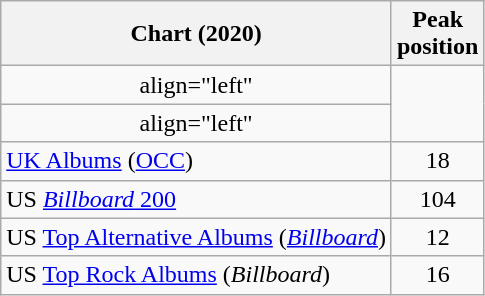<table class="wikitable sortable plainrowheaders" style="text-align:center">
<tr>
<th scope="col">Chart (2020)</th>
<th scope="col">Peak<br> position</th>
</tr>
<tr>
<td>align="left" </td>
</tr>
<tr>
<td>align="left" </td>
</tr>
<tr>
<td style="text-align:left"><a href='#'>UK Albums</a> (<a href='#'>OCC</a>)</td>
<td>18</td>
</tr>
<tr>
<td style="text-align:left">US <a href='#'><em>Billboard</em> 200</a></td>
<td>104</td>
</tr>
<tr>
<td style="text-align:left">US <a href='#'>Top Alternative Albums</a> (<em><a href='#'>Billboard</a></em>)</td>
<td>12</td>
</tr>
<tr>
<td style="text-align:left">US <a href='#'>Top Rock Albums</a> (<em>Billboard</em>)</td>
<td>16</td>
</tr>
</table>
